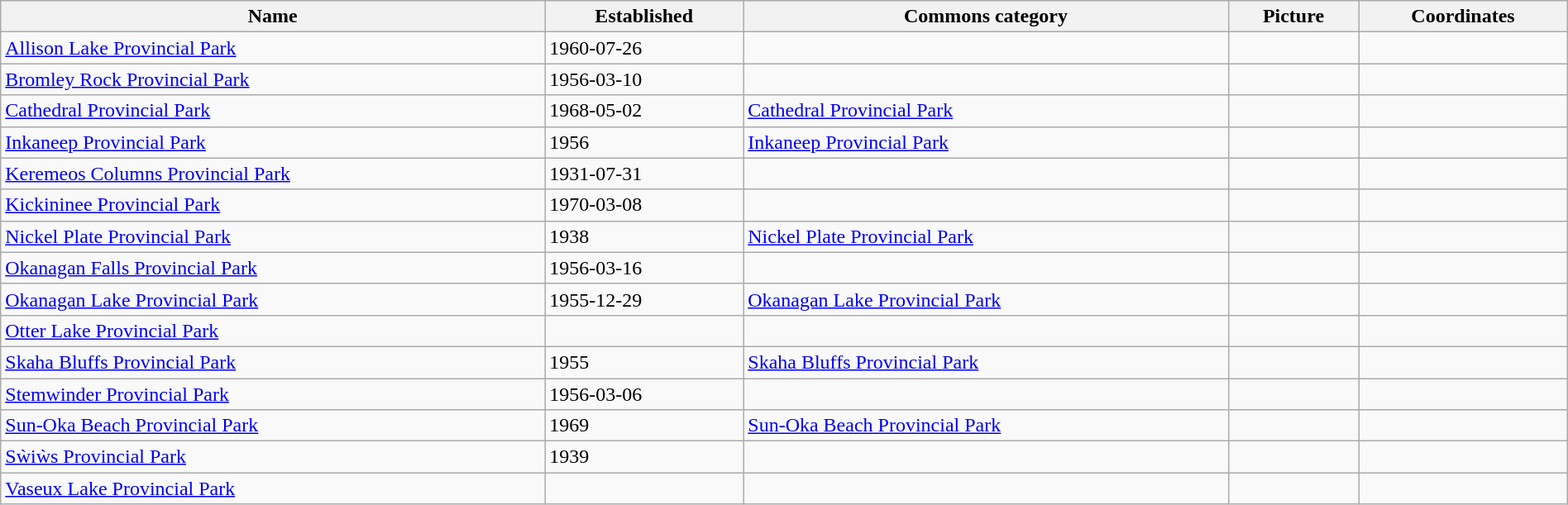<table class='wikitable sortable' style='width:100%'>
<tr>
<th>Name</th>
<th>Established</th>
<th>Commons category</th>
<th>Picture</th>
<th>Coordinates</th>
</tr>
<tr>
<td><a href='#'>Allison Lake Provincial Park</a></td>
<td>1960-07-26</td>
<td></td>
<td></td>
<td></td>
</tr>
<tr>
<td><a href='#'>Bromley Rock Provincial Park</a></td>
<td>1956-03-10</td>
<td></td>
<td></td>
<td></td>
</tr>
<tr>
<td><a href='#'>Cathedral Provincial Park</a></td>
<td>1968-05-02</td>
<td><a href='#'>Cathedral Provincial Park</a></td>
<td></td>
<td></td>
</tr>
<tr>
<td><a href='#'>Inkaneep Provincial Park</a></td>
<td>1956</td>
<td><a href='#'>Inkaneep Provincial Park</a></td>
<td></td>
<td></td>
</tr>
<tr>
<td><a href='#'>Keremeos Columns Provincial Park</a></td>
<td>1931-07-31</td>
<td></td>
<td></td>
<td></td>
</tr>
<tr>
<td><a href='#'>Kickininee Provincial Park</a></td>
<td>1970-03-08</td>
<td></td>
<td></td>
<td></td>
</tr>
<tr>
<td><a href='#'>Nickel Plate Provincial Park</a></td>
<td>1938</td>
<td><a href='#'>Nickel Plate Provincial Park</a></td>
<td></td>
<td></td>
</tr>
<tr>
<td><a href='#'>Okanagan Falls Provincial Park</a></td>
<td>1956-03-16</td>
<td></td>
<td></td>
<td></td>
</tr>
<tr>
<td><a href='#'>Okanagan Lake Provincial Park</a></td>
<td>1955-12-29</td>
<td><a href='#'>Okanagan Lake Provincial Park</a></td>
<td></td>
<td></td>
</tr>
<tr>
<td><a href='#'>Otter Lake Provincial Park</a></td>
<td></td>
<td></td>
<td></td>
<td></td>
</tr>
<tr>
<td><a href='#'>Skaha Bluffs Provincial Park</a></td>
<td>1955</td>
<td><a href='#'>Skaha Bluffs Provincial Park</a></td>
<td></td>
<td></td>
</tr>
<tr>
<td><a href='#'>Stemwinder Provincial Park</a></td>
<td>1956-03-06</td>
<td></td>
<td></td>
<td></td>
</tr>
<tr>
<td><a href='#'>Sun-Oka Beach Provincial Park</a></td>
<td>1969</td>
<td><a href='#'>Sun-Oka Beach Provincial Park</a></td>
<td></td>
<td></td>
</tr>
<tr>
<td><a href='#'>Sẁiẁs Provincial Park</a></td>
<td>1939</td>
<td></td>
<td></td>
<td></td>
</tr>
<tr>
<td><a href='#'>Vaseux Lake Provincial Park</a></td>
<td></td>
<td></td>
<td></td>
<td></td>
</tr>
</table>
